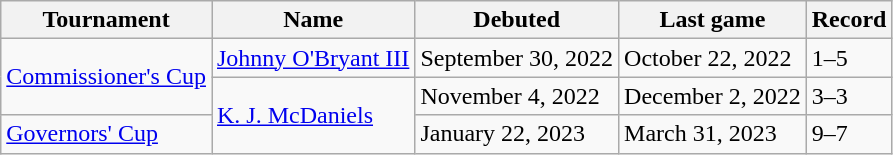<table class="wikitable">
<tr>
<th>Tournament</th>
<th>Name</th>
<th>Debuted</th>
<th>Last game</th>
<th>Record</th>
</tr>
<tr>
<td rowspan="2"><a href='#'>Commissioner's Cup</a></td>
<td><a href='#'>Johnny O'Bryant III</a></td>
<td>September 30, 2022 </td>
<td>October 22, 2022 </td>
<td>1–5</td>
</tr>
<tr>
<td rowspan="2"><a href='#'>K. J. McDaniels</a></td>
<td>November 4, 2022 </td>
<td>December 2, 2022 </td>
<td>3–3</td>
</tr>
<tr>
<td><a href='#'>Governors' Cup</a></td>
<td>January 22, 2023 </td>
<td>March 31, 2023 </td>
<td>9–7</td>
</tr>
</table>
